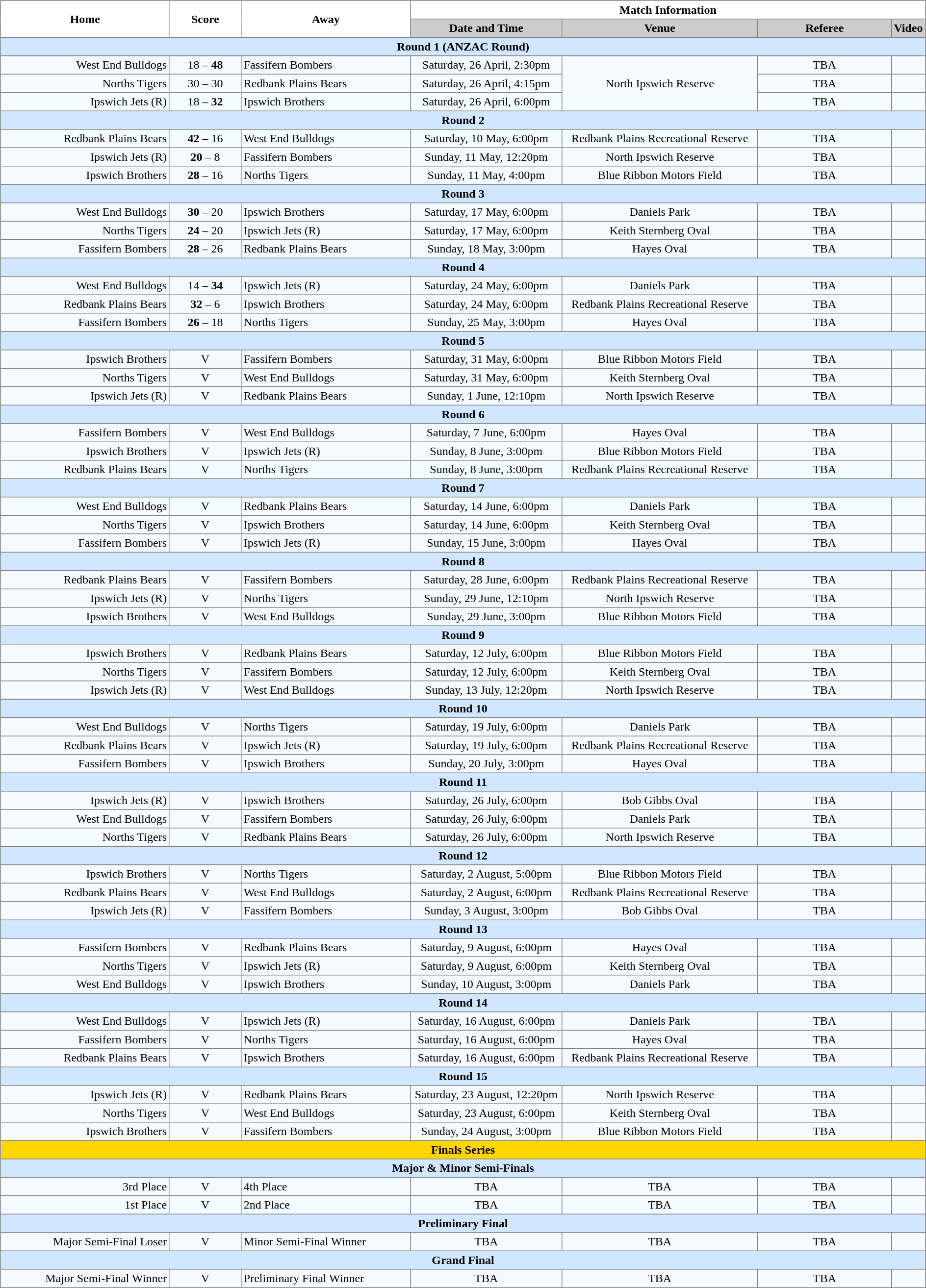<table class="mw-collapsible mw-collapsed" width="100%">
<tr>
<td valign="left" width="25%"><br><table border="1" cellpadding="3" cellspacing="0" width="100%" style="border-collapse:collapse;  text-align:center;">
<tr>
<th rowspan="2" width="19%">Home</th>
<th rowspan="2" width="8%">Score</th>
<th rowspan="2" width="19%">Away</th>
<th colspan="4">Match Information</th>
</tr>
<tr bgcolor="#CCCCCC">
<th width="17%">Date and Time</th>
<th width="22%">Venue</th>
<th width="50%">Referee</th>
<th>Video</th>
</tr>
<tr style="background:#d0e7ff;">
<td colspan="7"><strong>Round 1 (ANZAC Round)</strong></td>
</tr>
<tr style="text-align:center; background:#f5faff;">
<td align="right">West End Bulldogs </td>
<td>18 – <strong>48</strong></td>
<td align="left"> Fassifern Bombers</td>
<td>Saturday, 26 April, 2:30pm</td>
<td rowspan="3">North Ipswich Reserve</td>
<td>TBA</td>
<td></td>
</tr>
<tr style="text-align:center; background:#f5faff;">
<td align="right">Norths Tigers </td>
<td>30 – 30</td>
<td align="left"> Redbank Plains Bears</td>
<td>Saturday, 26 April, 4:15pm</td>
<td>TBA</td>
<td></td>
</tr>
<tr style="text-align:center; background:#f5faff;">
<td align="right">Ipswich Jets (R) <strong></strong></td>
<td>18 – <strong>32</strong></td>
<td align="left"> Ipswich Brothers</td>
<td>Saturday, 26 April, 6:00pm</td>
<td>TBA</td>
<td></td>
</tr>
<tr style="background:#d0e7ff;">
<td colspan="7"><strong>Round 2</strong></td>
</tr>
<tr style="text-align:center; background:#f5faff;">
<td align="right">Redbank Plains Bears </td>
<td><strong>42</strong> – 16</td>
<td align="left"> West End Bulldogs</td>
<td>Saturday, 10 May, 6:00pm</td>
<td>Redbank Plains Recreational Reserve</td>
<td>TBA</td>
<td></td>
</tr>
<tr style="text-align:center; background:#f5faff;">
<td align="right">Ipswich Jets (R) <strong></strong></td>
<td><strong>20</strong> – 8</td>
<td align="left"> Fassifern Bombers</td>
<td>Sunday, 11 May, 12:20pm</td>
<td>North Ipswich Reserve</td>
<td>TBA</td>
<td></td>
</tr>
<tr style="text-align:center; background:#f5faff;">
<td align="right">Ipswich Brothers </td>
<td><strong>28</strong> – 16</td>
<td align="left"> Norths Tigers</td>
<td>Sunday, 11 May, 4:00pm</td>
<td>Blue Ribbon Motors Field</td>
<td>TBA</td>
<td></td>
</tr>
<tr style="background:#d0e7ff;">
<td colspan="7"><strong>Round 3</strong></td>
</tr>
<tr style="text-align:center; background:#f5faff;">
<td align="right">West End Bulldogs </td>
<td><strong>30</strong> – 20</td>
<td align="left"> Ipswich Brothers</td>
<td>Saturday, 17 May, 6:00pm</td>
<td>Daniels Park</td>
<td>TBA</td>
<td></td>
</tr>
<tr style="text-align:center; background:#f5faff;">
<td align="right">Norths Tigers </td>
<td><strong>24</strong> – 20</td>
<td align="left"> Ipswich Jets (R)</td>
<td>Saturday, 17 May, 6:00pm</td>
<td>Keith Sternberg Oval</td>
<td>TBA</td>
<td></td>
</tr>
<tr style="text-align:center; background:#f5faff;">
<td align="right">Fassifern Bombers </td>
<td><strong>28</strong> – 26</td>
<td align="left"> Redbank Plains Bears</td>
<td>Sunday, 18 May, 3:00pm</td>
<td>Hayes Oval</td>
<td>TBA</td>
<td></td>
</tr>
<tr style="background:#d0e7ff;">
<td colspan="7"><strong>Round 4</strong></td>
</tr>
<tr style="text-align:center; background:#f5faff;">
<td align="right">West End Bulldogs </td>
<td>14 – <strong>34</strong></td>
<td align="left"> Ipswich Jets (R)</td>
<td>Saturday, 24 May, 6:00pm</td>
<td>Daniels Park</td>
<td>TBA</td>
<td></td>
</tr>
<tr style="text-align:center; background:#f5faff;">
<td align="right">Redbank Plains Bears </td>
<td><strong>32</strong> – 6</td>
<td align="left"> Ipswich Brothers</td>
<td>Saturday, 24 May, 6:00pm</td>
<td>Redbank Plains Recreational Reserve</td>
<td>TBA</td>
<td></td>
</tr>
<tr style="text-align:center; background:#f5faff;">
<td align="right">Fassifern Bombers </td>
<td><strong>26</strong> – 18</td>
<td align="left"> Norths Tigers</td>
<td>Sunday, 25 May, 3:00pm</td>
<td>Hayes Oval</td>
<td>TBA</td>
<td></td>
</tr>
<tr style="background:#d0e7ff;">
<td colspan="7"><strong>Round 5</strong></td>
</tr>
<tr style="text-align:center; background:#f5faff;">
<td align="right">Ipswich Brothers </td>
<td>V</td>
<td align="left"> Fassifern Bombers</td>
<td>Saturday, 31 May, 6:00pm</td>
<td>Blue Ribbon Motors Field</td>
<td>TBA</td>
<td></td>
</tr>
<tr style="text-align:center; background:#f5faff;">
<td align="right">Norths Tigers </td>
<td>V</td>
<td align="left"> West End Bulldogs</td>
<td>Saturday, 31 May, 6:00pm</td>
<td>Keith Sternberg Oval</td>
<td>TBA</td>
<td></td>
</tr>
<tr style="text-align:center; background:#f5faff;">
<td align="right">Ipswich Jets (R) <strong></strong></td>
<td>V</td>
<td align="left"> Redbank Plains Bears</td>
<td>Sunday, 1 June, 12:10pm</td>
<td>North Ipswich Reserve</td>
<td>TBA</td>
<td></td>
</tr>
<tr style="background:#d0e7ff;">
<td colspan="7"><strong>Round 6</strong></td>
</tr>
<tr style="text-align:center; background:#f5faff;">
<td align="right">Fassifern Bombers </td>
<td>V</td>
<td align="left"> West End Bulldogs</td>
<td>Saturday, 7 June, 6:00pm</td>
<td>Hayes Oval</td>
<td>TBA</td>
<td></td>
</tr>
<tr style="text-align:center; background:#f5faff;">
<td align="right">Ipswich Brothers </td>
<td>V</td>
<td align="left"> Ipswich Jets (R)</td>
<td>Sunday, 8 June, 3:00pm</td>
<td>Blue Ribbon Motors Field</td>
<td>TBA</td>
<td></td>
</tr>
<tr style="text-align:center; background:#f5faff;">
<td align="right">Redbank Plains Bears </td>
<td>V</td>
<td align="left"> Norths Tigers</td>
<td>Sunday, 8 June, 3:00pm</td>
<td>Redbank Plains Recreational Reserve</td>
<td>TBA</td>
<td></td>
</tr>
<tr style="background:#d0e7ff;">
<td colspan="7"><strong>Round 7</strong></td>
</tr>
<tr style="text-align:center; background:#f5faff;">
<td align="right">West End Bulldogs </td>
<td>V</td>
<td align="left"> Redbank Plains Bears</td>
<td>Saturday, 14 June, 6:00pm</td>
<td>Daniels Park</td>
<td>TBA</td>
<td></td>
</tr>
<tr style="text-align:center; background:#f5faff;">
<td align="right">Norths Tigers </td>
<td>V</td>
<td align="left"> Ipswich Brothers</td>
<td>Saturday, 14 June, 6:00pm</td>
<td>Keith Sternberg Oval</td>
<td>TBA</td>
<td></td>
</tr>
<tr style="text-align:center; background:#f5faff;">
<td align="right">Fassifern Bombers </td>
<td>V</td>
<td align="left"> Ipswich Jets (R)</td>
<td>Sunday, 15 June, 3:00pm</td>
<td>Hayes Oval</td>
<td>TBA</td>
<td></td>
</tr>
<tr style="background:#d0e7ff;">
<td colspan="7"><strong>Round 8</strong></td>
</tr>
<tr style="text-align:center; background:#f5faff;">
<td align="right">Redbank Plains Bears </td>
<td>V</td>
<td align="left"> Fassifern Bombers</td>
<td>Saturday, 28 June, 6:00pm</td>
<td>Redbank Plains Recreational Reserve</td>
<td>TBA</td>
<td></td>
</tr>
<tr style="text-align:center; background:#f5faff;">
<td align="right">Ipswich Jets (R) <strong></strong></td>
<td>V</td>
<td align="left"> Norths Tigers</td>
<td>Sunday, 29 June, 12:10pm</td>
<td>North Ipswich Reserve</td>
<td>TBA</td>
<td></td>
</tr>
<tr style="text-align:center; background:#f5faff;">
<td align="right">Ipswich Brothers </td>
<td>V</td>
<td align="left"> West End Bulldogs</td>
<td>Sunday, 29 June, 3:00pm</td>
<td>Blue Ribbon Motors Field</td>
<td>TBA</td>
<td></td>
</tr>
<tr style="background:#d0e7ff;">
<td colspan="7"><strong>Round 9</strong></td>
</tr>
<tr style="text-align:center; background:#f5faff;">
<td align="right">Ipswich Brothers </td>
<td>V</td>
<td align="left"> Redbank Plains Bears</td>
<td>Saturday, 12 July, 6:00pm</td>
<td>Blue Ribbon Motors Field</td>
<td>TBA</td>
<td></td>
</tr>
<tr style="text-align:center; background:#f5faff;">
<td align="right">Norths Tigers </td>
<td>V</td>
<td align="left"> Fassifern Bombers</td>
<td>Saturday, 12 July, 6:00pm</td>
<td>Keith Sternberg Oval</td>
<td>TBA</td>
<td></td>
</tr>
<tr style="text-align:center; background:#f5faff;">
<td align="right">Ipswich Jets (R) <strong></strong></td>
<td>V</td>
<td align="left"> West End Bulldogs</td>
<td>Sunday, 13 July, 12:20pm</td>
<td>North Ipswich Reserve</td>
<td>TBA</td>
<td></td>
</tr>
<tr style="background:#d0e7ff;">
<td colspan="7"><strong>Round 10</strong></td>
</tr>
<tr style="text-align:center; background:#f5faff;">
<td align="right">West End Bulldogs </td>
<td>V</td>
<td align="left"> Norths Tigers</td>
<td>Saturday, 19 July, 6:00pm</td>
<td>Daniels Park</td>
<td>TBA</td>
<td></td>
</tr>
<tr style="text-align:center; background:#f5faff;">
<td align="right">Redbank Plains Bears </td>
<td>V</td>
<td align="left"> Ipswich Jets (R)</td>
<td>Saturday, 19 July, 6:00pm</td>
<td>Redbank Plains Recreational Reserve</td>
<td>TBA</td>
<td></td>
</tr>
<tr style="text-align:center; background:#f5faff;">
<td align="right">Fassifern Bombers </td>
<td>V</td>
<td align="left"> Ipswich Brothers</td>
<td>Sunday, 20 July, 3:00pm</td>
<td>Hayes Oval</td>
<td>TBA</td>
<td></td>
</tr>
<tr style="background:#d0e7ff;">
<td colspan="7"><strong>Round 11</strong></td>
</tr>
<tr style="text-align:center; background:#f5faff;">
<td align="right">Ipswich Jets (R) <strong></strong></td>
<td>V</td>
<td align="left"> Ipswich Brothers</td>
<td>Saturday, 26 July, 6:00pm</td>
<td>Bob Gibbs Oval</td>
<td>TBA</td>
<td></td>
</tr>
<tr style="text-align:center; background:#f5faff;">
<td align="right">West End Bulldogs </td>
<td>V</td>
<td align="left"> Fassifern Bombers</td>
<td>Saturday, 26 July, 6:00pm</td>
<td>Daniels Park</td>
<td>TBA</td>
<td></td>
</tr>
<tr style="text-align:center; background:#f5faff;">
<td align="right">Norths Tigers </td>
<td>V</td>
<td align="left"> Redbank Plains Bears</td>
<td>Saturday, 26 July, 6:00pm</td>
<td>North Ipswich Reserve</td>
<td>TBA</td>
<td></td>
</tr>
<tr style="background:#d0e7ff;">
<td colspan="7"><strong>Round 12</strong></td>
</tr>
<tr style="text-align:center; background:#f5faff;">
<td align="right">Ipswich Brothers </td>
<td>V</td>
<td align="left"> Norths Tigers</td>
<td>Saturday, 2 August, 5:00pm</td>
<td>Blue Ribbon Motors Field</td>
<td>TBA</td>
<td></td>
</tr>
<tr style="text-align:center; background:#f5faff;">
<td align="right">Redbank Plains Bears </td>
<td>V</td>
<td align="left"> West End Bulldogs</td>
<td>Saturday, 2 August, 6:00pm</td>
<td>Redbank Plains Recreational Reserve</td>
<td>TBA</td>
<td></td>
</tr>
<tr style="text-align:center; background:#f5faff;">
<td align="right">Ipswich Jets (R) <strong></strong></td>
<td>V</td>
<td align="left"> Fassifern Bombers</td>
<td>Sunday, 3 August, 3:00pm</td>
<td>Bob Gibbs Oval</td>
<td>TBA</td>
<td></td>
</tr>
<tr style="background:#d0e7ff;">
<td colspan="7"><strong>Round 13</strong></td>
</tr>
<tr style="text-align:center; background:#f5faff;">
<td align="right">Fassifern Bombers </td>
<td>V</td>
<td align="left"> Redbank Plains Bears</td>
<td>Saturday, 9 August, 6:00pm</td>
<td>Hayes Oval</td>
<td>TBA</td>
<td></td>
</tr>
<tr style="text-align:center; background:#f5faff;">
<td align="right">Norths Tigers </td>
<td>V</td>
<td align="left"> Ipswich Jets (R)</td>
<td>Saturday, 9 August, 6:00pm</td>
<td>Keith Sternberg Oval</td>
<td>TBA</td>
<td></td>
</tr>
<tr style="text-align:center; background:#f5faff;">
<td align="right">West End Bulldogs </td>
<td>V</td>
<td align="left"> Ipswich Brothers</td>
<td>Sunday, 10 August, 3:00pm</td>
<td>Daniels Park</td>
<td>TBA</td>
<td></td>
</tr>
<tr style="background:#d0e7ff;">
<td colspan="7"><strong>Round 14</strong></td>
</tr>
<tr style="text-align:center; background:#f5faff;">
<td align="right">West End Bulldogs </td>
<td>V</td>
<td align="left"> Ipswich Jets (R)</td>
<td>Saturday, 16 August, 6:00pm</td>
<td>Daniels Park</td>
<td>TBA</td>
<td></td>
</tr>
<tr style="text-align:center; background:#f5faff;">
<td align="right">Fassifern Bombers </td>
<td>V</td>
<td align="left"> Norths Tigers</td>
<td>Saturday, 16 August, 6:00pm</td>
<td>Hayes Oval</td>
<td>TBA</td>
<td></td>
</tr>
<tr style="text-align:center; background:#f5faff;">
<td align="right">Redbank Plains Bears </td>
<td>V</td>
<td align="left"> Ipswich Brothers</td>
<td>Saturday, 16 August, 6:00pm</td>
<td>Redbank Plains Recreational Reserve</td>
<td>TBA</td>
<td></td>
</tr>
<tr style="background:#d0e7ff;">
<td colspan="7"><strong>Round 15</strong></td>
</tr>
<tr style="text-align:center; background:#f5faff;">
<td align="right">Ipswich Jets (R) <strong></strong></td>
<td>V</td>
<td align="left"> Redbank Plains Bears</td>
<td>Saturday, 23 August, 12:20pm</td>
<td>North Ipswich Reserve</td>
<td>TBA</td>
<td></td>
</tr>
<tr style="text-align:center; background:#f5faff;">
<td align="right">Norths Tigers </td>
<td>V</td>
<td align="left"> West End Bulldogs</td>
<td>Saturday, 23 August, 6:00pm</td>
<td>Keith Sternberg Oval</td>
<td>TBA</td>
<td></td>
</tr>
<tr style="text-align:center; background:#f5faff;">
<td align="right">Ipswich Brothers </td>
<td>V</td>
<td align="left"> Fassifern Bombers</td>
<td>Sunday, 24 August, 3:00pm</td>
<td>Blue Ribbon Motors Field</td>
<td>TBA</td>
<td></td>
</tr>
<tr style="background:#ffd700;">
<td colspan="7"><strong>Finals Series</strong></td>
</tr>
<tr style="background:#d0e7ff;">
<td colspan="7"><strong>Major & Minor Semi-Finals</strong></td>
</tr>
<tr style="text-align:center; background:#f5faff;">
<td align="right">3rd Place</td>
<td>V</td>
<td align="left">4th Place</td>
<td>TBA</td>
<td>TBA</td>
<td>TBA</td>
<td></td>
</tr>
<tr style="text-align:center; background:#f5faff;">
<td align="right">1st Place</td>
<td>V</td>
<td align="left">2nd Place</td>
<td>TBA</td>
<td>TBA</td>
<td>TBA</td>
<td></td>
</tr>
<tr style="background:#d0e7ff;">
<td colspan="7"><strong>Preliminary Final</strong></td>
</tr>
<tr style="text-align:center; background:#f5faff;">
<td align="right">Major Semi-Final Loser</td>
<td>V</td>
<td align="left">Minor Semi-Final Winner</td>
<td>TBA</td>
<td>TBA</td>
<td>TBA</td>
<td></td>
</tr>
<tr style="background:#d0e7ff;">
<td colspan="7"><strong>Grand Final</strong></td>
</tr>
<tr style="text-align:center; background:#f5faff;">
<td align="right">Major Semi-Final Winner</td>
<td>V</td>
<td align="left">Preliminary Final Winner</td>
<td>TBA</td>
<td>TBA</td>
<td>TBA</td>
<td></td>
</tr>
</table>
</td>
</tr>
<tr>
</tr>
</table>
